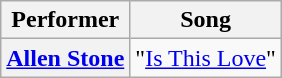<table class="wikitable unsortable" style="text-align:center">
<tr>
<th scope="col">Performer</th>
<th scope="col">Song</th>
</tr>
<tr>
<th scope="row"><a href='#'>Allen Stone</a></th>
<td>"<a href='#'>Is This Love</a>"</td>
</tr>
</table>
